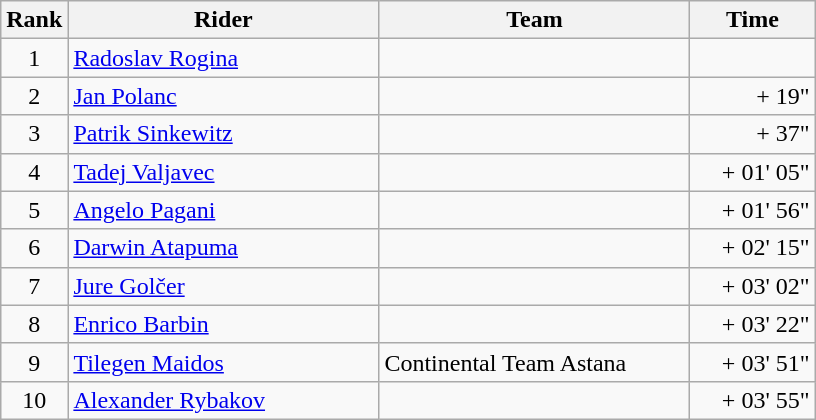<table class="wikitable">
<tr>
<th>Rank</th>
<th>Rider</th>
<th>Team</th>
<th>Time</th>
</tr>
<tr>
<td align=center>1</td>
<td width=200> <a href='#'>Radoslav Rogina</a> </td>
<td width=200></td>
<td width=76 align=right></td>
</tr>
<tr>
<td align=center>2</td>
<td> <a href='#'>Jan Polanc</a> </td>
<td></td>
<td align=right>+ 19"</td>
</tr>
<tr>
<td align=center>3</td>
<td> <a href='#'>Patrik Sinkewitz</a></td>
<td></td>
<td align=right>+ 37"</td>
</tr>
<tr>
<td align=center>4</td>
<td> <a href='#'>Tadej Valjavec</a></td>
<td></td>
<td align=right>+ 01' 05"</td>
</tr>
<tr>
<td align=center>5</td>
<td> <a href='#'>Angelo Pagani</a></td>
<td></td>
<td align=right>+ 01' 56"</td>
</tr>
<tr>
<td align=center>6</td>
<td> <a href='#'>Darwin Atapuma</a></td>
<td></td>
<td align=right>+ 02' 15"</td>
</tr>
<tr>
<td align=center>7</td>
<td> <a href='#'>Jure Golčer</a></td>
<td></td>
<td align=right>+ 03' 02"</td>
</tr>
<tr>
<td align=center>8</td>
<td> <a href='#'>Enrico Barbin</a></td>
<td></td>
<td align=right>+ 03' 22"</td>
</tr>
<tr>
<td align=center>9</td>
<td> <a href='#'>Tilegen Maidos</a></td>
<td>Continental Team Astana</td>
<td align=right>+ 03' 51"</td>
</tr>
<tr>
<td align=center>10</td>
<td> <a href='#'>Alexander Rybakov</a></td>
<td></td>
<td align=right>+ 03' 55"</td>
</tr>
</table>
